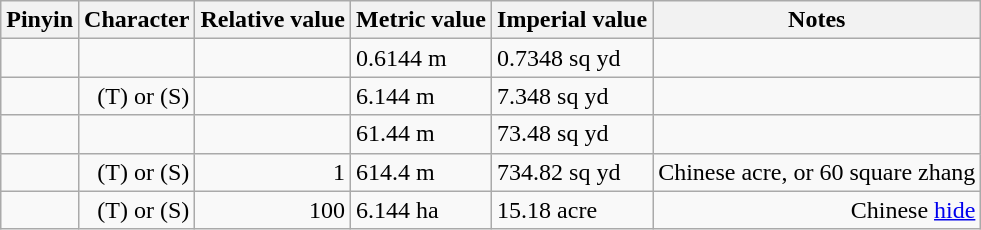<table class="wikitable">
<tr>
<th>Pinyin</th>
<th>Character</th>
<th>Relative value</th>
<th>Metric value</th>
<th>Imperial value</th>
<th>Notes</th>
</tr>
<tr>
<td align=center></td>
<td align=right></td>
<td align=right></td>
<td align=left>0.6144 m</td>
<td align=left>0.7348 sq yd</td>
<td align=right></td>
</tr>
<tr>
<td align=center></td>
<td align=right> (T) or  (S)</td>
<td align=right></td>
<td align=left>6.144 m</td>
<td align=left>7.348 sq yd</td>
<td align=right></td>
</tr>
<tr>
<td align=center></td>
<td align=right></td>
<td align=right></td>
<td align=left>61.44 m</td>
<td align=left>73.48 sq yd</td>
<td align=right></td>
</tr>
<tr>
<td align=center></td>
<td align=right> (T) or  (S)</td>
<td align=right>1</td>
<td align=left>614.4 m</td>
<td align=left>734.82 sq yd</td>
<td align=right>Chinese acre, or 60 square zhang</td>
</tr>
<tr>
<td align=center></td>
<td align=right> (T) or  (S)</td>
<td align=right>100</td>
<td align=left>6.144 ha</td>
<td align=left>15.18 acre</td>
<td align=right>Chinese <a href='#'>hide</a></td>
</tr>
</table>
